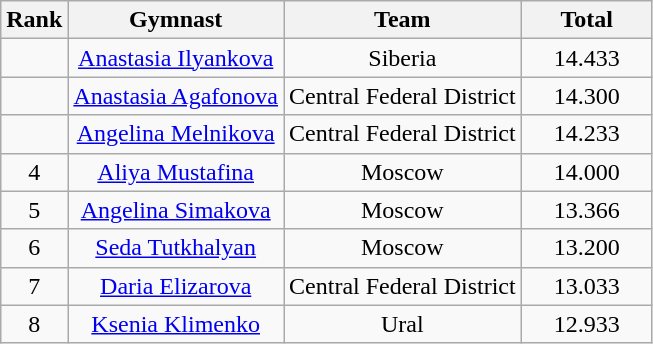<table class="wikitable" style="text-align:center">
<tr>
<th>Rank</th>
<th>Gymnast</th>
<th>Team</th>
<th style="width:5em">Total</th>
</tr>
<tr>
<td></td>
<td><a href='#'>Anastasia Ilyankova</a></td>
<td>Siberia</td>
<td>14.433</td>
</tr>
<tr>
<td></td>
<td><a href='#'>Anastasia Agafonova</a></td>
<td>Central Federal District</td>
<td>14.300</td>
</tr>
<tr>
<td></td>
<td><a href='#'>Angelina Melnikova</a></td>
<td>Central Federal District</td>
<td>14.233</td>
</tr>
<tr>
<td>4</td>
<td><a href='#'>Aliya Mustafina</a></td>
<td>Moscow</td>
<td>14.000</td>
</tr>
<tr>
<td>5</td>
<td><a href='#'>Angelina Simakova</a></td>
<td>Moscow</td>
<td>13.366</td>
</tr>
<tr>
<td>6</td>
<td><a href='#'>Seda Tutkhalyan</a></td>
<td>Moscow</td>
<td>13.200</td>
</tr>
<tr>
<td>7</td>
<td><a href='#'>Daria Elizarova</a></td>
<td>Central Federal District</td>
<td>13.033</td>
</tr>
<tr>
<td>8</td>
<td><a href='#'>Ksenia Klimenko</a></td>
<td>Ural</td>
<td>12.933</td>
</tr>
</table>
